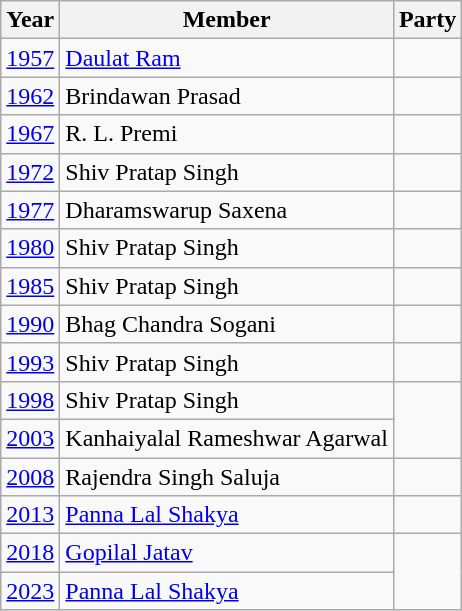<table class="wikitable sortable">
<tr>
<th>Year</th>
<th>Member</th>
<th colspan="2">Party</th>
</tr>
<tr>
<td><a href='#'>1957</a></td>
<td><a href='#'>Daulat Ram</a></td>
<td></td>
</tr>
<tr>
<td><a href='#'>1962</a></td>
<td>Brindawan Prasad</td>
<td></td>
</tr>
<tr>
<td><a href='#'>1967</a></td>
<td>R. L. Premi</td>
<td></td>
</tr>
<tr>
<td><a href='#'>1972</a></td>
<td>Shiv Pratap Singh</td>
<td></td>
</tr>
<tr>
<td><a href='#'>1977</a></td>
<td>Dharamswarup Saxena</td>
<td></td>
</tr>
<tr>
<td><a href='#'>1980</a></td>
<td>Shiv Pratap Singh</td>
<td></td>
</tr>
<tr>
<td><a href='#'>1985</a></td>
<td>Shiv Pratap Singh</td>
<td></td>
</tr>
<tr>
<td><a href='#'>1990</a></td>
<td>Bhag Chandra Sogani</td>
<td></td>
</tr>
<tr>
<td><a href='#'>1993</a></td>
<td>Shiv Pratap Singh</td>
<td></td>
</tr>
<tr>
<td><a href='#'>1998</a></td>
<td>Shiv Pratap Singh</td>
</tr>
<tr>
<td><a href='#'>2003</a></td>
<td>Kanhaiyalal Rameshwar Agarwal</td>
</tr>
<tr>
<td><a href='#'>2008</a></td>
<td>Rajendra Singh Saluja</td>
<td></td>
</tr>
<tr>
<td><a href='#'>2013</a></td>
<td><a href='#'>Panna Lal Shakya</a></td>
<td></td>
</tr>
<tr>
<td><a href='#'>2018</a></td>
<td><a href='#'>Gopilal Jatav</a></td>
</tr>
<tr>
<td><a href='#'>2023</a></td>
<td><a href='#'>Panna Lal Shakya</a></td>
</tr>
</table>
